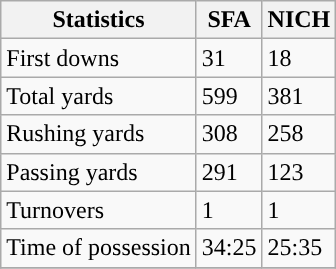<table class="wikitable">
<tr>
<th>Statistics</th>
<th>SFA</th>
<th>NICH</th>
</tr>
<tr>
<td>First downs</td>
<td>31</td>
<td>18</td>
</tr>
<tr>
<td>Total yards</td>
<td>599</td>
<td>381</td>
</tr>
<tr>
<td>Rushing yards</td>
<td>308</td>
<td>258</td>
</tr>
<tr>
<td>Passing yards</td>
<td>291</td>
<td>123</td>
</tr>
<tr>
<td>Turnovers</td>
<td>1</td>
<td>1</td>
</tr>
<tr>
<td>Time of possession</td>
<td>34:25</td>
<td>25:35</td>
</tr>
<tr>
</tr>
</table>
